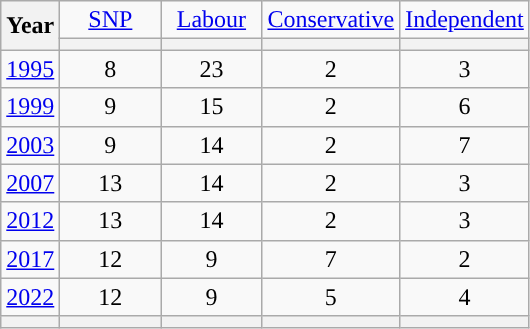<table class=wikitable style=text-align:center>
<tr>
<th rowspan=2>Year</th>
<td width="60"><a href='#'>SNP</a></td>
<td width="60"><a href='#'>Labour</a></td>
<td width="60"><a href='#'>Conservative</a></td>
<td width="60"><a href='#'>Independent</a></td>
</tr>
<tr>
<th style="background-color: "></th>
<th style="background-color: "></th>
<th style="background-color: "></th>
<th style="background-color: "></th>
</tr>
<tr>
<td><a href='#'>1995</a></td>
<td>8</td>
<td>23</td>
<td>2</td>
<td>3</td>
</tr>
<tr>
<td><a href='#'>1999</a></td>
<td>9</td>
<td>15</td>
<td>2</td>
<td>6</td>
</tr>
<tr>
<td><a href='#'>2003</a></td>
<td>9</td>
<td>14</td>
<td>2</td>
<td>7</td>
</tr>
<tr>
<td><a href='#'>2007</a></td>
<td>13</td>
<td>14</td>
<td>2</td>
<td>3</td>
</tr>
<tr>
<td><a href='#'>2012</a></td>
<td>13</td>
<td>14</td>
<td>2</td>
<td>3</td>
</tr>
<tr>
<td><a href='#'>2017</a></td>
<td>12</td>
<td>9</td>
<td>7</td>
<td>2</td>
</tr>
<tr>
<td><a href='#'>2022</a></td>
<td>12</td>
<td>9</td>
<td>5</td>
<td>4</td>
</tr>
<tr>
<th></th>
<th style="background-color: "></th>
<th style="background-color: "></th>
<th style="background-color: "></th>
<th style="background-color: "></th>
</tr>
</table>
